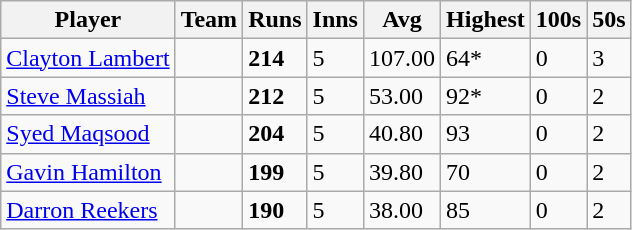<table class="wikitable sortable">
<tr>
<th>Player</th>
<th>Team</th>
<th>Runs</th>
<th>Inns</th>
<th>Avg</th>
<th>Highest</th>
<th>100s</th>
<th>50s</th>
</tr>
<tr>
<td><a href='#'>Clayton Lambert</a></td>
<td></td>
<td><strong>214</strong></td>
<td>5</td>
<td>107.00</td>
<td>64*</td>
<td>0</td>
<td>3</td>
</tr>
<tr>
<td><a href='#'>Steve Massiah</a></td>
<td></td>
<td><strong>212</strong></td>
<td>5</td>
<td>53.00</td>
<td>92*</td>
<td>0</td>
<td>2</td>
</tr>
<tr>
<td><a href='#'>Syed Maqsood</a></td>
<td></td>
<td><strong>204</strong></td>
<td>5</td>
<td>40.80</td>
<td>93</td>
<td>0</td>
<td>2</td>
</tr>
<tr>
<td><a href='#'>Gavin Hamilton</a></td>
<td></td>
<td><strong>199</strong></td>
<td>5</td>
<td>39.80</td>
<td>70</td>
<td>0</td>
<td>2</td>
</tr>
<tr>
<td><a href='#'>Darron Reekers</a></td>
<td></td>
<td><strong>190</strong></td>
<td>5</td>
<td>38.00</td>
<td>85</td>
<td>0</td>
<td>2</td>
</tr>
</table>
